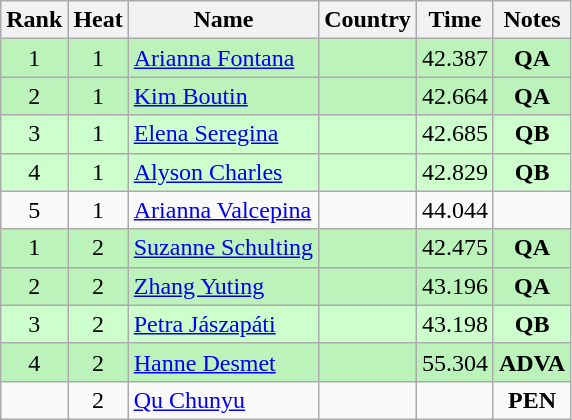<table class="wikitable sortable" style="text-align:center">
<tr>
<th>Rank</th>
<th>Heat</th>
<th>Name</th>
<th>Country</th>
<th>Time</th>
<th>Notes</th>
</tr>
<tr bgcolor=#bbf3bb>
<td>1</td>
<td>1</td>
<td align=left><a href='#'>Arianna Fontana</a></td>
<td align=left></td>
<td>42.387</td>
<td><strong>QA</strong></td>
</tr>
<tr bgcolor=#bbf3bb>
<td>2</td>
<td>1</td>
<td align=left><a href='#'>Kim Boutin</a></td>
<td align=left></td>
<td>42.664</td>
<td><strong>QA</strong></td>
</tr>
<tr bgcolor=#ccffcc>
<td>3</td>
<td>1</td>
<td align=left><a href='#'>Elena Seregina</a></td>
<td align="left"></td>
<td>42.685</td>
<td><strong>QB</strong></td>
</tr>
<tr bgcolor=#ccffcc>
<td>4</td>
<td>1</td>
<td align=left><a href='#'>Alyson Charles</a></td>
<td align=left></td>
<td>42.829</td>
<td><strong>QB</strong></td>
</tr>
<tr>
<td>5</td>
<td>1</td>
<td align=left><a href='#'>Arianna Valcepina</a></td>
<td align=left></td>
<td>44.044</td>
<td></td>
</tr>
<tr bgcolor=#bbf3bb>
<td>1</td>
<td>2</td>
<td align=left><a href='#'>Suzanne Schulting</a></td>
<td align=left></td>
<td>42.475</td>
<td><strong>QA</strong></td>
</tr>
<tr bgcolor=#bbf3bb>
<td>2</td>
<td>2</td>
<td align=left><a href='#'>Zhang Yuting</a></td>
<td align=left></td>
<td>43.196</td>
<td><strong>QA</strong></td>
</tr>
<tr bgcolor=#ccffcc>
<td>3</td>
<td>2</td>
<td align=left><a href='#'>Petra Jászapáti</a></td>
<td align=left></td>
<td>43.198</td>
<td><strong>QB</strong></td>
</tr>
<tr bgcolor=#bbf3bb>
<td>4</td>
<td>2</td>
<td align=left><a href='#'>Hanne Desmet</a></td>
<td align=left></td>
<td>55.304</td>
<td><strong>ADVA</strong></td>
</tr>
<tr>
<td></td>
<td>2</td>
<td align=left><a href='#'>Qu Chunyu</a></td>
<td align=left></td>
<td></td>
<td><strong>PEN</strong></td>
</tr>
</table>
